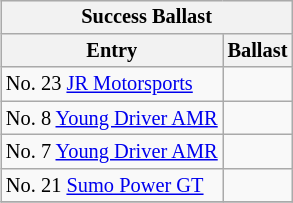<table class="wikitable" style="font-size: 85%; float:right; margin-left:1em; margin-right:0">
<tr>
<th colspan=2>Success Ballast</th>
</tr>
<tr>
<th>Entry</th>
<th>Ballast</th>
</tr>
<tr>
<td>No. 23 <a href='#'>JR Motorsports</a></td>
<td></td>
</tr>
<tr>
<td>No. 8 <a href='#'>Young Driver AMR</a></td>
<td></td>
</tr>
<tr>
<td>No. 7 <a href='#'>Young Driver AMR</a></td>
<td></td>
</tr>
<tr>
<td>No. 21 <a href='#'>Sumo Power GT</a></td>
<td></td>
</tr>
<tr>
</tr>
</table>
